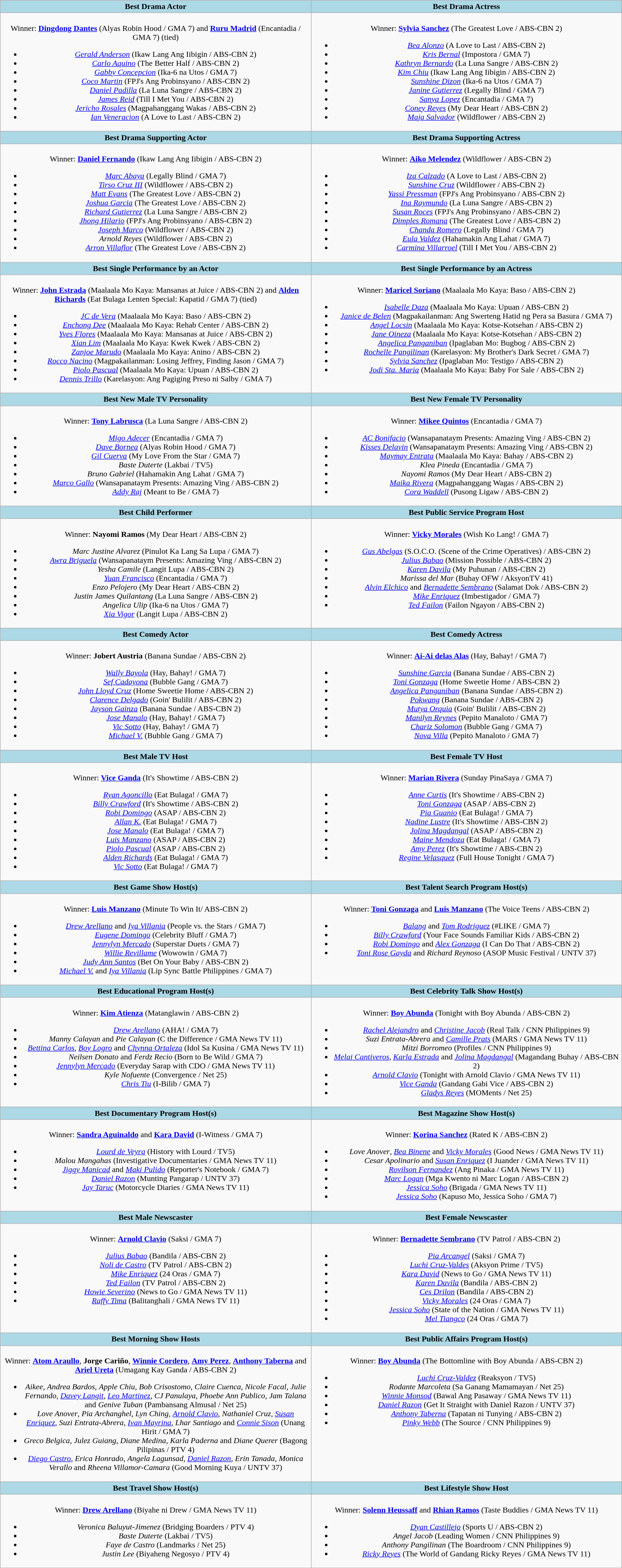<table class="wikitable"  style="text-align:center;">
<tr>
<th style="background:#ADD8E6; width:50%">Best Drama Actor</th>
<th style="background:#ADD8E6; width:50%">Best Drama Actress</th>
</tr>
<tr>
<td valign="top"><br>Winner: <strong><a href='#'>Dingdong Dantes</a></strong> (Alyas Robin Hood / GMA 7) and <strong><a href='#'>Ruru Madrid</a></strong> (Encantadia / GMA 7) (tied)<ul><li><em><a href='#'>Gerald Anderson</a></em> (Ikaw Lang Ang Iibigin / ABS-CBN 2)</li><li><em><a href='#'>Carlo Aquino</a></em> (The Better Half / ABS-CBN 2)</li><li><em><a href='#'>Gabby Concepcion</a></em> (Ika-6 na Utos / GMA 7)</li><li><em><a href='#'>Coco Martin</a></em> (FPJ's Ang Probinsyano / ABS-CBN 2)</li><li><em><a href='#'>Daniel Padilla</a></em> (La Luna Sangre / ABS-CBN 2)</li><li><em><a href='#'>James Reid</a></em> (Till I Met You / ABS-CBN 2)</li><li><em><a href='#'>Jericho Rosales</a></em> (Magpahanggang Wakas / ABS-CBN 2)</li><li><em><a href='#'>Ian Veneracion</a></em> (A Love to Last / ABS-CBN 2)</li></ul></td>
<td valign="top"><br>Winner: <strong><a href='#'>Sylvia Sanchez</a></strong> (The Greatest Love / ABS-CBN 2)<ul><li><em><a href='#'>Bea Alonzo</a></em> (A Love to Last / ABS-CBN 2)</li><li><em><a href='#'>Kris Bernal</a></em> (Impostora / GMA 7)</li><li><em><a href='#'>Kathryn Bernardo</a></em> (La Luna Sangre / ABS-CBN 2)</li><li><em><a href='#'>Kim Chiu</a></em> (Ikaw Lang Ang Iibigin / ABS-CBN 2)</li><li><em><a href='#'>Sunshine Dizon</a></em> (Ika-6 na Utos / GMA 7)</li><li><em><a href='#'>Janine Gutierrez</a></em> (Legally Blind / GMA 7)</li><li><em><a href='#'>Sanya Lopez</a></em> (Encantadia / GMA 7)</li><li><em><a href='#'>Coney Reyes</a></em> (My Dear Heart / ABS-CBN 2)</li><li><em><a href='#'>Maja Salvador</a></em> (Wildflower / ABS-CBN 2)</li></ul></td>
</tr>
<tr>
<th style="background:#ADD8E6; width:50%">Best Drama Supporting Actor</th>
<th style="background:#ADD8E6; width:50%">Best Drama Supporting Actress</th>
</tr>
<tr>
<td valign="top"><br>Winner: <strong><a href='#'>Daniel Fernando</a></strong> (Ikaw Lang Ang Iibigin / ABS-CBN 2)<ul><li><em><a href='#'>Marc Abaya</a></em> (Legally Blind / GMA 7)</li><li><em><a href='#'>Tirso Cruz III</a></em> (Wildflower / ABS-CBN 2)</li><li><em><a href='#'>Matt Evans</a></em> (The Greatest Love / ABS-CBN 2)</li><li><em><a href='#'>Joshua Garcia</a></em> (The Greatest Love / ABS-CBN 2)</li><li><em><a href='#'>Richard Gutierrez</a></em> (La Luna Sangre / ABS-CBN 2)</li><li><em><a href='#'>Jhong Hilario</a></em> (FPJ's Ang Probinsyano / ABS-CBN 2)</li><li><em><a href='#'>Joseph Marco</a></em> (Wildflower / ABS-CBN 2)</li><li><em>Arnold Reyes</em> (Wildflower / ABS-CBN 2)</li><li><em><a href='#'>Arron Villaflor</a></em> (The Greatest Love / ABS-CBN 2)</li></ul></td>
<td valign="top"><br>Winner: <strong><a href='#'>Aiko Melendez</a></strong> (Wildflower / ABS-CBN 2)<ul><li><em><a href='#'>Iza Calzado</a></em> (A Love to Last / ABS-CBN 2)</li><li><em><a href='#'>Sunshine Cruz</a></em> (Wildflower / ABS-CBN 2)</li><li><em><a href='#'>Yassi Pressman</a></em> (FPJ's Ang Probinsyano / ABS-CBN 2)</li><li><em><a href='#'>Ina Raymundo</a></em> (La Luna Sangre / ABS-CBN 2)</li><li><em><a href='#'>Susan Roces</a></em> (FPJ's Ang Probinsyano / ABS-CBN 2)</li><li><em><a href='#'>Dimples Romana</a></em> (The Greatest Love / ABS-CBN 2)</li><li><em><a href='#'>Chanda Romero</a></em> (Legally Blind / GMA 7)</li><li><em><a href='#'>Eula Valdez</a></em> (Hahamakin Ang Lahat / GMA 7)</li><li><em><a href='#'>Carmina Villarroel</a></em> (Till I Met You / ABS-CBN 2)</li></ul></td>
</tr>
<tr>
<th style="background:#ADD8E6; width:50%">Best Single Performance by an Actor</th>
<th style="background:#ADD8E6; width:50%">Best Single Performance by an Actress</th>
</tr>
<tr>
<td valign="top"><br>Winner:  <strong><a href='#'>John Estrada</a></strong> (Maalaala Mo Kaya: Mansanas at Juice / ABS-CBN 2) and <strong><a href='#'>Alden Richards</a></strong> (Eat Bulaga Lenten Special: Kapatid / GMA 7) (tied)<ul><li><em><a href='#'>JC de Vera</a></em> (Maalaala Mo Kaya: Baso / ABS-CBN 2)</li><li><em><a href='#'>Enchong Dee</a></em> (Maalaala Mo Kaya: Rehab Center / ABS-CBN 2)</li><li><em><a href='#'>Yves Flores</a></em> (Maalaala Mo Kaya: Mansanas at Juice / ABS-CBN 2)</li><li><em><a href='#'>Xian Lim</a></em> (Maalaala Mo Kaya: Kwek Kwek / ABS-CBN 2)</li><li><em><a href='#'>Zanjoe Marudo</a></em> (Maalaala Mo Kaya: Anino / ABS-CBN 2)</li><li><em><a href='#'>Rocco Nacino</a></em> (Magpakailanman: Losing Jeffrey, Finding Jason / GMA 7)</li><li><em><a href='#'>Piolo Pascual</a></em> (Maalaala Mo Kaya: Upuan / ABS-CBN 2)</li><li><em><a href='#'>Dennis Trillo</a></em> (Karelasyon: Ang Pagiging Preso ni Salby / GMA 7)</li></ul></td>
<td valign="top"><br>Winner: <strong><a href='#'>Maricel Soriano</a></strong> (Maalaala Mo Kaya: Baso / ABS-CBN 2)<ul><li><em><a href='#'>Isabelle Daza</a></em> (Maalaala Mo Kaya: Upuan / ABS-CBN 2)</li><li><em><a href='#'>Janice de Belen</a></em> (Magpakailanman: Ang Swerteng Hatid ng Pera sa Basura / GMA 7)</li><li><em><a href='#'>Angel Locsin</a></em> (Maalaala Mo Kaya: Kotse-Kotsehan / ABS-CBN 2)</li><li><em><a href='#'>Jane Oineza</a></em> (Maalaala Mo Kaya: Kotse-Kotsehan / ABS-CBN 2)</li><li><em><a href='#'>Angelica Panganiban</a></em> (Ipaglaban Mo: Bugbog / ABS-CBN 2)</li><li><em><a href='#'>Rochelle Pangilinan</a></em> (Karelasyon: My Brother's Dark Secret / GMA 7)</li><li><em><a href='#'>Sylvia Sanchez</a></em> (Ipaglaban Mo: Testigo / ABS-CBN 2)</li><li><em><a href='#'>Jodi Sta. Maria</a></em> (Maalaala Mo Kaya: Baby For Sale / ABS-CBN 2)</li></ul></td>
</tr>
<tr>
<th style="background:#ADD8E6; width:50%">Best New Male TV Personality</th>
<th style="background:#ADD8E6; width:50%">Best New Female TV Personality</th>
</tr>
<tr>
<td valign="top"><br>Winner: <strong><a href='#'>Tony Labrusca</a></strong> (La Luna Sangre / ABS-CBN 2)<ul><li><em><a href='#'>Migo Adecer</a></em> (Encantadia / GMA 7)</li><li><em><a href='#'>Dave Bornea</a></em> (Alyas Robin Hood / GMA 7)</li><li><em><a href='#'>Gil Cuerva</a></em> (My Love From the Star / GMA 7)</li><li><em>Baste Duterte</em> (Lakbai / TV5)</li><li><em>Bruno Gabriel</em> (Hahamakin Ang Lahat / GMA 7)</li><li><em><a href='#'>Marco Gallo</a></em> (Wansapanataym Presents: Amazing Ving / ABS-CBN 2)</li><li><em><a href='#'>Addy Raj</a></em> (Meant to Be / GMA 7)</li></ul></td>
<td valign="top"><br>Winner: <strong><a href='#'>Mikee Quintos</a></strong> (Encantadia / GMA 7)<ul><li><em><a href='#'>AC Bonifacio</a></em> (Wansapanataym Presents: Amazing Ving / ABS-CBN 2)</li><li><em><a href='#'>Kisses Delavin</a></em> (Wansapanataym Presents: Amazing Ving / ABS-CBN 2)</li><li><em><a href='#'>Maymay Entrata</a></em> (Maalaala Mo Kaya: Bahay / ABS-CBN 2)</li><li><em>Klea Pineda</em> (Encantadia / GMA 7)</li><li><em>Nayomi Ramos</em> (My Dear Heart / ABS-CBN 2)</li><li><em><a href='#'>Maika Rivera</a></em> (Magpahanggang Wagas / ABS-CBN 2)</li><li><em><a href='#'>Cora Waddell</a></em> (Pusong Ligaw / ABS-CBN 2)</li></ul></td>
</tr>
<tr>
<th style="background:#ADD8E6; width:50%">Best Child Performer</th>
<th style="background:#ADD8E6; width:50%">Best Public Service Program Host</th>
</tr>
<tr>
<td valign="top"><br>Winner: <strong>Nayomi Ramos</strong> (My Dear Heart / ABS-CBN 2)<ul><li><em>Marc Justine Alvarez</em> (Pinulot Ka Lang Sa Lupa / GMA 7)</li><li><em><a href='#'>Awra Briguela</a></em> (Wansapanataym Presents: Amazing Ving / ABS-CBN 2)</li><li><em>Yesha Camile</em> (Langit Lupa / ABS-CBN 2)</li><li><em><a href='#'>Yuan Francisco</a></em> (Encantadia / GMA 7)</li><li><em>Enzo Pelojero</em> (My Dear Heart / ABS-CBN 2)</li><li><em>Justin James Quilantang</em> (La Luna Sangre / ABS-CBN 2)</li><li><em>Angelica Ulip</em> (Ika-6 na Utos / GMA 7)</li><li><em><a href='#'>Xia Vigor</a></em> (Langit Lupa / ABS-CBN 2)</li></ul></td>
<td valign="top"><br>Winner: <strong><a href='#'>Vicky Morales</a></strong> (Wish Ko Lang! / GMA 7)<ul><li><em><a href='#'>Gus Abelgas</a></em> (S.O.C.O. (Scene of the Crime Operatives) / ABS-CBN 2)</li><li><em><a href='#'>Julius Babao</a></em> (Mission Possible / ABS-CBN 2)</li><li><em><a href='#'>Karen Davila</a></em> (My Puhunan / ABS-CBN 2)</li><li><em>Marissa del Mar</em> (Buhay OFW / AksyonTV 41)</li><li><em><a href='#'>Alvin Elchico</a></em> and <em><a href='#'>Bernadette Sembrano</a></em> (Salamat Dok / ABS-CBN 2)</li><li><em><a href='#'>Mike Enriquez</a></em> (Imbestigador / GMA 7)</li><li><em><a href='#'>Ted Failon</a></em> (Failon Ngayon / ABS-CBN 2)</li></ul></td>
</tr>
<tr>
<th style="background:#ADD8E6; width:50%">Best Comedy Actor</th>
<th style="background:#ADD8E6; width:50%">Best Comedy Actress</th>
</tr>
<tr>
<td valign="top"><br>Winner: <strong>Jobert Austria</strong> (Banana Sundae / ABS-CBN 2)<ul><li><em><a href='#'>Wally Bayola</a></em> (Hay, Bahay! / GMA 7)</li><li><em><a href='#'>Sef Cadayona</a></em> (Bubble Gang / GMA 7)</li><li><em><a href='#'>John Lloyd Cruz</a></em> (Home Sweetie Home / ABS-CBN 2)</li><li><em><a href='#'>Clarence Delgado</a></em> (Goin' Bulilit / ABS-CBN 2)</li><li><em><a href='#'>Jayson Gainza</a></em> (Banana Sundae / ABS-CBN 2)</li><li><em><a href='#'>Jose Manalo</a></em> (Hay, Bahay! / GMA 7)</li><li><em><a href='#'>Vic Sotto</a></em> (Hay, Bahay! / GMA 7)</li><li><em><a href='#'>Michael V.</a></em> (Bubble Gang / GMA 7)</li></ul></td>
<td valign="top"><br>Winner: <strong><a href='#'>Ai-Ai delas Alas</a></strong> (Hay, Bahay! / GMA 7)<ul><li><em><a href='#'>Sunshine Garcia</a></em> (Banana Sundae / ABS-CBN 2)</li><li><em><a href='#'>Toni Gonzaga</a></em> (Home Sweetie Home / ABS-CBN 2)</li><li><em><a href='#'>Angelica Panganiban</a></em> (Banana Sundae / ABS-CBN 2)</li><li><em><a href='#'>Pokwang</a></em> (Banana Sundae / ABS-CBN 2)</li><li><em><a href='#'>Mutya Orquia</a></em> (Goin' Bulilit / ABS-CBN 2)</li><li><em><a href='#'>Manilyn Reynes</a></em> (Pepito Manaloto / GMA 7)</li><li><em><a href='#'>Chariz Solomon</a></em> (Bubble Gang / GMA 7)</li><li><em><a href='#'>Nova Villa</a></em> (Pepito Manaloto / GMA 7)</li></ul></td>
</tr>
<tr>
<th style="background:#ADD8E6; width:50%">Best Male TV Host</th>
<th style="background:#ADD8E6; width:50%">Best Female TV Host</th>
</tr>
<tr>
<td valign="top"><br>Winner: <strong><a href='#'>Vice Ganda</a></strong> (It's Showtime / ABS-CBN 2)<ul><li><em><a href='#'>Ryan Agoncillo</a></em> (Eat Bulaga! / GMA 7)</li><li><em><a href='#'>Billy Crawford</a></em> (It's Showtime / ABS-CBN 2)</li><li><em><a href='#'>Robi Domingo</a></em> (ASAP / ABS-CBN 2)</li><li><em><a href='#'>Allan K.</a></em> (Eat Bulaga! / GMA 7)</li><li><em><a href='#'>Jose Manalo</a></em> (Eat Bulaga! / GMA 7)</li><li><em><a href='#'>Luis Manzano</a></em> (ASAP / ABS-CBN 2)</li><li><em><a href='#'>Piolo Pascual</a></em> (ASAP / ABS-CBN 2)</li><li><em><a href='#'>Alden Richards</a></em> (Eat Bulaga! / GMA 7)</li><li><em><a href='#'>Vic Sotto</a></em> (Eat Bulaga! / GMA 7)</li></ul></td>
<td valign="top"><br>Winner: <strong><a href='#'>Marian Rivera</a></strong> (Sunday PinaSaya / GMA 7)<ul><li><em><a href='#'>Anne Curtis</a></em> (It's Showtime / ABS-CBN 2)</li><li><em><a href='#'>Toni Gonzaga</a></em> (ASAP / ABS-CBN 2)</li><li><em><a href='#'>Pia Guanio</a></em> (Eat Bulaga! / GMA 7)</li><li><em><a href='#'>Nadine Lustre</a></em> (It's Showtime / ABS-CBN 2)</li><li><em><a href='#'>Jolina Magdangal</a></em> (ASAP / ABS-CBN 2)</li><li><em><a href='#'>Maine Mendoza</a></em> (Eat Bulaga! / GMA 7)</li><li><em><a href='#'>Amy Perez</a></em> (It's Showtime / ABS-CBN 2)</li><li><em><a href='#'>Regine Velasquez</a></em> (Full House Tonight / GMA 7)</li></ul></td>
</tr>
<tr>
<th style="background:#ADD8E6; width:50%">Best Game Show Host(s)</th>
<th style="background:#ADD8E6; width:50%">Best Talent Search Program Host(s)</th>
</tr>
<tr>
<td valign="top"><br>Winner: <strong><a href='#'>Luis Manzano</a></strong> (Minute To Win It/ ABS-CBN 2)<ul><li><em><a href='#'>Drew Arellano</a></em> and <em><a href='#'>Iya Villania</a></em> (People vs. the Stars / GMA 7)</li><li><em><a href='#'>Eugene Domingo</a></em> (Celebrity Bluff / GMA 7)</li><li><em><a href='#'>Jennylyn Mercado</a></em> (Superstar Duets / GMA 7)</li><li><em><a href='#'>Willie Revillame</a></em> (Wowowin / GMA 7)</li><li><em><a href='#'>Judy Ann Santos</a></em> (Bet On Your Baby / ABS-CBN 2)</li><li><em><a href='#'>Michael V.</a></em> and <em><a href='#'>Iya Villania</a></em> (Lip Sync Battle Philippines / GMA 7)</li></ul></td>
<td valign="top"><br>Winner: <strong><a href='#'>Toni Gonzaga</a></strong> and <strong><a href='#'>Luis Manzano</a></strong> (The Voice Teens / ABS-CBN 2)<ul><li><em><a href='#'>Balang</a></em> and <em><a href='#'>Tom Rodriguez</a></em> (#LIKE / GMA 7)</li><li><em><a href='#'>Billy Crawford</a></em> (Your Face Sounds Familiar Kids / ABS-CBN 2)</li><li><em><a href='#'>Robi Domingo</a></em> and <em><a href='#'>Alex Gonzaga</a></em> (I Can Do That / ABS-CBN 2)</li><li><em><a href='#'>Toni Rose Gayda</a></em> and <em>Richard Reynoso</em> (ASOP Music Festival / UNTV 37)</li></ul></td>
</tr>
<tr>
<th style="background:#ADD8E6; width:50%">Best Educational Program Host(s)</th>
<th style="background:#ADD8E6; width:50%">Best Celebrity Talk Show Host(s)</th>
</tr>
<tr>
<td valign="top"><br>Winner: <strong><a href='#'>Kim Atienza</a></strong> (Matanglawin / ABS-CBN 2)<ul><li><em><a href='#'>Drew Arellano</a></em> (AHA! / GMA 7)</li><li><em>Manny Calayan</em> and <em>Pie Calayan</em> (C the Difference / GMA News TV 11)</li><li><em><a href='#'>Bettina Carlos</a></em>, <em><a href='#'>Boy Logro</a></em> and <em><a href='#'>Chynna Ortaleza</a></em> (Idol Sa Kusina / GMA News TV 11)</li><li><em>Neilsen Donato</em> and <em>Ferdz Recio</em> (Born to Be Wild / GMA 7)</li><li><em><a href='#'>Jennylyn Mercado</a></em> (Everyday Sarap with CDO / GMA News TV 11)</li><li><em>Kyle Nofuente</em> (Convergence / Net 25)</li><li><em><a href='#'>Chris Tiu</a></em> (I-Bilib / GMA 7)</li></ul></td>
<td valign="top"><br>Winner: <strong><a href='#'>Boy Abunda</a></strong> (Tonight with Boy Abunda / ABS-CBN 2)<ul><li><em><a href='#'>Rachel Alejandro</a></em> and <em><a href='#'>Christine Jacob</a></em> (Real Talk / CNN Philippines 9)</li><li><em>Suzi Entrata-Abrera</em> and <em><a href='#'>Camille Prats</a></em> (MARS / GMA News TV 11)</li><li><em>Mitzi Borromeo</em> (Profiles / CNN Philippines 9)</li><li><em><a href='#'>Melai Cantiveros</a></em>, <em><a href='#'>Karla Estrada</a></em> and <em><a href='#'>Jolina Magdangal</a></em> (Magandang Buhay / ABS-CBN 2)</li><li><em><a href='#'>Arnold Clavio</a></em> (Tonight with Arnold Clavio / GMA News TV 11)</li><li><em><a href='#'>Vice Ganda</a></em> (Gandang Gabi Vice / ABS-CBN 2)</li><li><em><a href='#'>Gladys Reyes</a></em> (MOMents / Net 25)</li></ul></td>
</tr>
<tr>
<th style="background:#ADD8E6; width:50%">Best Documentary Program Host(s)</th>
<th style="background:#ADD8E6; width:50%">Best Magazine Show Host(s)</th>
</tr>
<tr>
<td valign="top"><br>Winner: <strong><a href='#'>Sandra Aguinaldo</a></strong> and <strong><a href='#'>Kara David</a></strong> (I-Witness / GMA 7)<ul><li><em><a href='#'>Lourd de Veyra</a></em> (History with Lourd / TV5)</li><li><em>Malou Mangahas</em> (Investigative Documentaries / GMA News TV 11)</li><li><em><a href='#'>Jiggy Manicad</a></em> and <em><a href='#'>Maki Pulido</a></em> (Reporter's Notebook / GMA 7)</li><li><em><a href='#'>Daniel Razon</a></em> (Munting Pangarap / UNTV 37)</li><li><em><a href='#'>Jay Taruc</a></em> (Motorcycle Diaries / GMA News TV 11)</li></ul></td>
<td valign="top"><br>Winner: <strong><a href='#'>Korina Sanchez</a></strong> (Rated K / ABS-CBN 2)<ul><li><em>Love Anover</em>, <em><a href='#'>Bea Binene</a></em> and <em><a href='#'>Vicky Morales</a></em> (Good News / GMA News TV 11)</li><li><em>Cesar Apolinario</em> and <em><a href='#'>Susan Enriquez</a></em> (I Juander / GMA News TV 11)</li><li><em><a href='#'>Rovilson Fernandez</a></em> (Ang Pinaka / GMA News TV 11)</li><li><em><a href='#'>Marc Logan</a></em> (Mga Kwento ni Marc Logan / ABS-CBN 2)</li><li><em><a href='#'>Jessica Soho</a></em> (Brigada / GMA News TV 11)</li><li><em><a href='#'>Jessica Soho</a></em> (Kapuso Mo, Jessica Soho / GMA 7)</li></ul></td>
</tr>
<tr>
<th style="background:#ADD8E6; width:50%">Best Male Newscaster</th>
<th style="background:#ADD8E6; width:50%">Best Female Newscaster</th>
</tr>
<tr>
<td valign="top"><br>Winner: <strong><a href='#'>Arnold Clavio</a></strong> (Saksi / GMA 7)<ul><li><em><a href='#'>Julius Babao</a></em> (Bandila / ABS-CBN 2)</li><li><em><a href='#'>Noli de Castro</a></em> (TV Patrol / ABS-CBN 2)</li><li><em><a href='#'>Mike Enriquez</a></em> (24 Oras / GMA 7)</li><li><em><a href='#'>Ted Failon</a></em> (TV Patrol / ABS-CBN 2)</li><li><em><a href='#'>Howie Severino</a></em> (News to Go / GMA News TV 11)</li><li><em><a href='#'>Raffy Tima</a></em> (Balitanghali / GMA News TV 11)</li></ul></td>
<td valign="top"><br>Winner: <strong><a href='#'>Bernadette Sembrano</a></strong> (TV Patrol / ABS-CBN 2)<ul><li><em><a href='#'>Pia Arcangel</a></em> (Saksi / GMA 7)</li><li><em><a href='#'>Luchi Cruz-Valdes</a></em> (Aksyon Prime / TV5)</li><li><em><a href='#'>Kara David</a></em> (News to Go / GMA News TV 11)</li><li><em><a href='#'>Karen Davila</a></em> (Bandila / ABS-CBN 2)</li><li><em><a href='#'>Ces Drilon</a></em> (Bandila / ABS-CBN 2)</li><li><em><a href='#'>Vicky Morales</a></em> (24 Oras / GMA 7)</li><li><em><a href='#'>Jessica Soho</a></em> (State of the Nation / GMA News TV 11)</li><li><em><a href='#'>Mel Tiangco</a></em> (24 Oras / GMA 7)</li></ul></td>
</tr>
<tr>
<th style="background:#ADD8E6; width:50%">Best Morning Show Hosts</th>
<th style="background:#ADD8E6; width:50%">Best Public Affairs Program Host(s)</th>
</tr>
<tr>
<td valign="top"><br>Winner: <strong><a href='#'>Atom Araullo</a></strong>, <strong>Jorge Cariño</strong>, <strong><a href='#'>Winnie Cordero</a></strong>, <strong><a href='#'>Amy Perez</a></strong>, <strong><a href='#'>Anthony Taberna</a></strong> and <strong><a href='#'>Ariel Ureta</a></strong> (Umagang Kay Ganda / ABS-CBN 2)<ul><li><em>Aikee</em>, <em>Andrea Bardos</em>, <em>Apple Chiu</em>, <em>Bob Crisostomo</em>, <em>Claire Cuenca</em>, <em>Nicole Facal</em>, <em>Julie Fernando</em>, <em><a href='#'>Davey Langit</a></em>, <em><a href='#'>Leo Martinez</a></em>, <em>CJ Panulaya</em>, <em>Phoebe Ann Publico</em>, <em>Jam Talana</em> and <em>Genive Tuban</em> (Pambansang Almusal / Net 25)</li><li><em>Love Anover</em>, <em>Pia Archanghel</em>, <em>Lyn Ching</em>, <em><a href='#'>Arnold Clavio</a></em>, <em>Nathaniel Cruz</em>, <em><a href='#'>Susan Enriquez</a></em>, <em>Suzi Entrata-Abrera</em>, <em><a href='#'>Ivan Mayrina</a></em>, <em>Lhar Santiago</em> and <em><a href='#'>Connie Sison</a></em> (Unang Hirit / GMA 7)</li><li><em>Greco Belgica</em>, <em>Julez Guiang</em>, <em>Diane Medina</em>, <em>Karla Paderna</em> and <em>Diane Querer</em> (Bagong Pilipinas / PTV 4)</li><li><em><a href='#'>Diego Castro</a></em>, <em>Erica Honrado</em>, <em>Angela Lagunsad</em>, <em><a href='#'>Daniel Razon</a></em>, <em>Erin Tanada</em>, <em>Monica Verallo</em> and <em>Rheena Villamor-Camara</em> (Good Morning Kuya / UNTV 37)</li></ul></td>
<td valign="top"><br>Winner: <strong><a href='#'>Boy Abunda</a></strong> (The Bottomline with Boy Abunda / ABS-CBN 2)<ul><li><em><a href='#'>Luchi Cruz-Valdez</a></em> (Reaksyon / TV5)</li><li><em>Rodante Marcoleta</em> (Sa Ganang Mamamayan / Net 25)</li><li><em><a href='#'>Winnie Monsod</a></em> (Bawal Ang Pasaway / GMA News TV 11)</li><li><em><a href='#'>Daniel Razon</a></em> (Get It Straight with Daniel Razon / UNTV 37)</li><li><em><a href='#'>Anthony Taberna</a></em> (Tapatan ni Tunying / ABS-CBN 2)</li><li><em><a href='#'>Pinky Webb</a></em> (The Source / CNN Philippines 9)</li></ul></td>
</tr>
<tr>
<th style="background:#ADD8E6; width:50%">Best Travel Show Host(s)</th>
<th style="background:#ADD8E6; width:50%">Best Lifestyle Show Host</th>
</tr>
<tr>
<td valign="top"><br>Winner: <strong><a href='#'>Drew Arellano</a></strong> (Biyahe ni Drew / GMA News TV 11)<ul><li><em>Veronica Baluyut-Jimenez</em> (Bridging Boarders / PTV 4)</li><li><em>Baste Duterte</em> (Lakbai / TV5)</li><li><em>Faye de Castro</em> (Landmarks / Net 25)</li><li><em>Justin Lee</em> (Biyaheng Negosyo / PTV 4)</li></ul></td>
<td valign="top"><br>Winner: <strong><a href='#'>Solenn Heussaff</a></strong> and <strong><a href='#'>Rhian Ramos</a></strong> (Taste Buddies / GMA News TV 11)<ul><li><em><a href='#'>Dyan Castillejo</a></em> (Sports U / ABS-CBN 2)</li><li><em>Angel Jacob</em> (Leading Women / CNN Philippines 9)</li><li><em>Anthony Pangilinan</em> (The Boardroom / CNN Philippines 9)</li><li><em><a href='#'>Ricky Reyes</a></em> (The World of Gandang Ricky Reyes / GMA News TV 11)</li></ul></td>
</tr>
</table>
